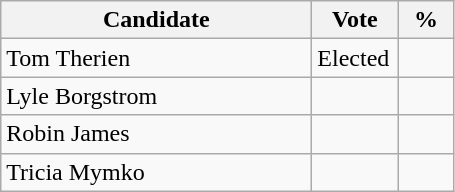<table class="wikitable">
<tr>
<th bgcolor="#DDDDFF" width="200px">Candidate</th>
<th bgcolor="#DDDDFF" width="50px">Vote</th>
<th bgcolor="#DDDDFF" width="30px">%</th>
</tr>
<tr>
<td>Tom Therien</td>
<td>Elected</td>
<td></td>
</tr>
<tr>
<td>Lyle Borgstrom</td>
<td></td>
<td></td>
</tr>
<tr>
<td>Robin James</td>
<td></td>
<td></td>
</tr>
<tr>
<td>Tricia Mymko</td>
<td></td>
<td></td>
</tr>
</table>
